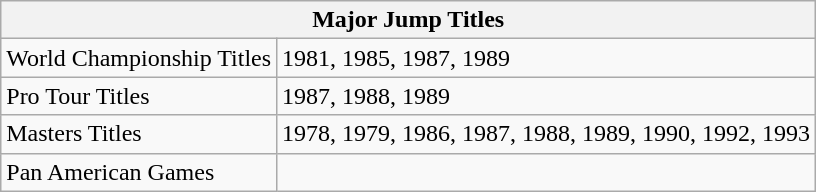<table class="wikitable">
<tr>
<th colspan="2">Major Jump Titles</th>
</tr>
<tr>
<td>World Championship Titles</td>
<td>1981, 1985, 1987, 1989</td>
</tr>
<tr>
<td>Pro Tour Titles</td>
<td>1987, 1988, 1989</td>
</tr>
<tr>
<td>Masters Titles</td>
<td>1978, 1979, 1986, 1987, 1988, 1989, 1990, 1992, 1993</td>
</tr>
<tr>
<td>Pan American Games</td>
<td></td>
</tr>
</table>
